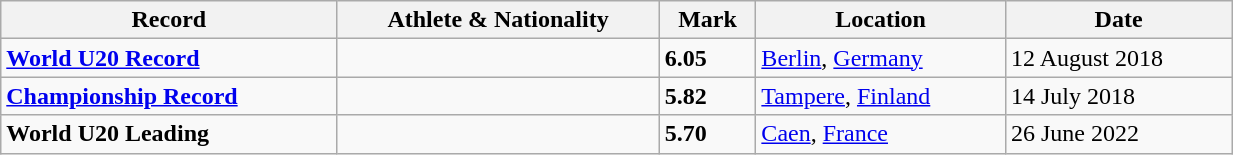<table class="wikitable" width=65%>
<tr>
<th>Record</th>
<th>Athlete & Nationality</th>
<th>Mark</th>
<th>Location</th>
<th>Date</th>
</tr>
<tr>
<td><strong><a href='#'>World U20 Record</a></strong></td>
<td></td>
<td><strong>6.05</strong></td>
<td><a href='#'>Berlin</a>, <a href='#'>Germany</a></td>
<td>12 August 2018</td>
</tr>
<tr>
<td><strong><a href='#'>Championship Record</a></strong></td>
<td></td>
<td><strong>5.82</strong></td>
<td><a href='#'>Tampere</a>, <a href='#'>Finland</a></td>
<td>14 July 2018</td>
</tr>
<tr>
<td><strong>World U20 Leading</strong></td>
<td></td>
<td><strong>5.70</strong></td>
<td><a href='#'>Caen</a>, <a href='#'>France</a></td>
<td>26 June 2022</td>
</tr>
</table>
